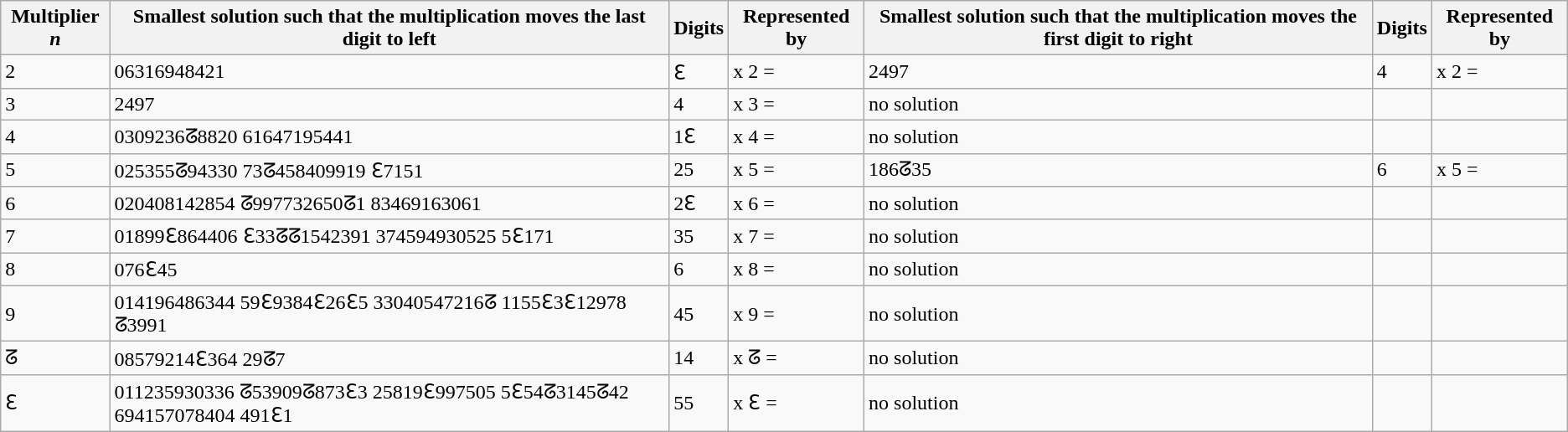<table class="wikitable">
<tr>
<th>Multiplier <em>n</em></th>
<th>Smallest solution such that the multiplication moves the last digit to left</th>
<th>Digits</th>
<th>Represented by</th>
<th>Smallest solution such that the multiplication moves the first digit to right</th>
<th>Digits</th>
<th>Represented by</th>
</tr>
<tr>
<td>2</td>
<td>06316948421</td>
<td>Ɛ</td>
<td> x 2 = </td>
<td>2497</td>
<td>4</td>
<td> x 2 = </td>
</tr>
<tr>
<td>3</td>
<td>2497</td>
<td>4</td>
<td> x 3 = </td>
<td>no solution</td>
<td></td>
<td></td>
</tr>
<tr>
<td>4</td>
<td>0309236ᘔ8820 61647195441</td>
<td>1Ɛ</td>
<td> x 4 = </td>
<td>no solution</td>
<td></td>
<td></td>
</tr>
<tr>
<td>5</td>
<td>025355ᘔ94330 73ᘔ458409919 Ɛ7151</td>
<td>25</td>
<td> x 5 = </td>
<td>186ᘔ35</td>
<td>6</td>
<td> x 5 = </td>
</tr>
<tr>
<td>6</td>
<td>020408142854 ᘔ997732650ᘔ1 83469163061</td>
<td>2Ɛ</td>
<td> x 6 = </td>
<td>no solution</td>
<td></td>
<td></td>
</tr>
<tr>
<td>7</td>
<td>01899Ɛ864406 Ɛ33ᘔᘔ1542391 374594930525 5Ɛ171</td>
<td>35</td>
<td> x 7 = </td>
<td>no solution</td>
<td></td>
<td></td>
</tr>
<tr>
<td>8</td>
<td>076Ɛ45</td>
<td>6</td>
<td> x 8 = </td>
<td>no solution</td>
<td></td>
<td></td>
</tr>
<tr>
<td>9</td>
<td>014196486344 59Ɛ9384Ɛ26Ɛ5 33040547216ᘔ 1155Ɛ3Ɛ12978 ᘔ3991</td>
<td>45</td>
<td> x 9 = </td>
<td>no solution</td>
<td></td>
<td></td>
</tr>
<tr>
<td>ᘔ</td>
<td>08579214Ɛ364 29ᘔ7</td>
<td>14</td>
<td> x ᘔ = </td>
<td>no solution</td>
<td></td>
<td></td>
</tr>
<tr>
<td>Ɛ</td>
<td>011235930336 ᘔ53909ᘔ873Ɛ3 25819Ɛ997505 5Ɛ54ᘔ3145ᘔ42 694157078404 491Ɛ1</td>
<td>55</td>
<td> x Ɛ = </td>
<td>no solution</td>
<td></td>
<td></td>
</tr>
</table>
